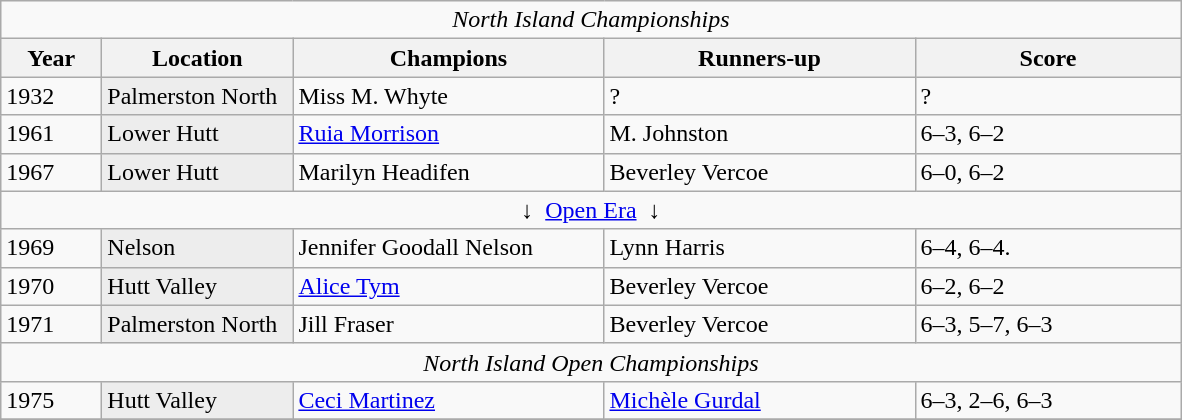<table class="wikitable">
<tr>
<td colspan=5 align=center><em>North Island Championships</em></td>
</tr>
<tr>
<th style="width:60px">Year</th>
<th style="width:120px">Location</th>
<th style="width:200px">Champions</th>
<th style="width:200px">Runners-up</th>
<th style="width:170px" class="unsortable">Score</th>
</tr>
<tr>
<td>1932</td>
<td style="background:#ededed">Palmerston North</td>
<td> Miss M. Whyte</td>
<td> ?</td>
<td>?</td>
</tr>
<tr>
<td>1961</td>
<td style="background:#ededed">Lower Hutt</td>
<td> <a href='#'>Ruia Morrison</a></td>
<td> M. Johnston</td>
<td>6–3, 6–2</td>
</tr>
<tr>
<td>1967</td>
<td style="background:#ededed">Lower Hutt</td>
<td> Marilyn Headifen</td>
<td> Beverley Vercoe</td>
<td>6–0, 6–2</td>
</tr>
<tr>
<td colspan=5 align=center>↓  <a href='#'>Open Era</a>  ↓</td>
</tr>
<tr>
<td>1969</td>
<td style="background:#ededed">Nelson</td>
<td> Jennifer Goodall Nelson</td>
<td>  Lynn Harris</td>
<td>6–4, 6–4.</td>
</tr>
<tr>
<td>1970</td>
<td style="background:#ededed">Hutt Valley</td>
<td> <a href='#'>Alice Tym</a></td>
<td> Beverley Vercoe</td>
<td>6–2, 6–2</td>
</tr>
<tr>
<td>1971</td>
<td style="background:#ededed">Palmerston North</td>
<td>  Jill Fraser</td>
<td> Beverley Vercoe</td>
<td>6–3, 5–7, 6–3</td>
</tr>
<tr>
<td colspan=5 align=center><em>North Island Open Championships</em></td>
</tr>
<tr>
<td>1975</td>
<td style="background:#ededed">Hutt Valley</td>
<td> <a href='#'>Ceci Martinez</a></td>
<td> <a href='#'>Michèle Gurdal</a></td>
<td>6–3, 2–6, 6–3</td>
</tr>
<tr>
</tr>
</table>
